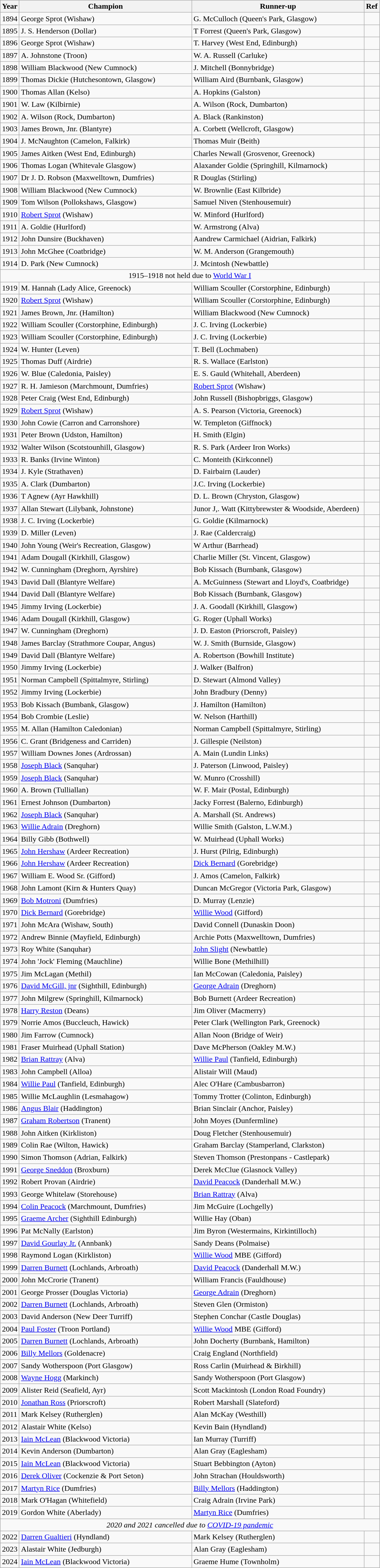<table class="wikitable">
<tr>
<th width="30">Year</th>
<th width="350">Champion</th>
<th width="350">Runner-up</th>
<th width="20">Ref</th>
</tr>
<tr>
<td align=center>1894</td>
<td>George Sprot (Wishaw)</td>
<td>G. McCulloch (Queen's Park, Glasgow)</td>
<td></td>
</tr>
<tr>
<td align=center>1895</td>
<td>J. S. Henderson (Dollar)</td>
<td>T Forrest (Queen's Park, Glasgow)</td>
<td></td>
</tr>
<tr>
<td align=center>1896</td>
<td>George Sprot (Wishaw)</td>
<td>T. Harvey (West End, Edinburgh)</td>
<td></td>
</tr>
<tr>
<td align=center>1897</td>
<td>A. Johnstone (Troon)</td>
<td>W. A. Russell (Carluke)</td>
<td></td>
</tr>
<tr>
<td align=center>1898</td>
<td>William Blackwood (New Cumnock)</td>
<td>J. Mitchell (Bonnybridge)</td>
<td></td>
</tr>
<tr>
<td align=center>1899</td>
<td>Thomas Dickie (Hutchesontown, Glasgow)</td>
<td>William Aird (Burnbank, Glasgow)</td>
<td></td>
</tr>
<tr>
<td align=center>1900</td>
<td>Thomas Allan (Kelso)</td>
<td>A. Hopkins (Galston)</td>
<td></td>
</tr>
<tr>
<td align=center>1901</td>
<td>W. Law (Kilbirnie)</td>
<td>A. Wilson (Rock, Dumbarton)</td>
<td></td>
</tr>
<tr>
<td align=center>1902</td>
<td>A. Wilson (Rock, Dumbarton)</td>
<td>A. Black (Rankinston)</td>
<td></td>
</tr>
<tr>
<td align=center>1903</td>
<td>James Brown, Jnr. (Blantyre)</td>
<td>A. Corbett (Wellcroft, Glasgow)</td>
<td></td>
</tr>
<tr>
<td align=center>1904</td>
<td>J. McNaughton (Camelon, Falkirk)</td>
<td>Thomas Muir (Beith)</td>
<td></td>
</tr>
<tr>
<td align=center>1905</td>
<td>James Aitken (West End, Edinburgh)</td>
<td>Charles Newall (Grosvenor, Greenock)</td>
<td></td>
</tr>
<tr>
<td align=center>1906</td>
<td>Thomas Logan (Whitevale Glasgow)</td>
<td>Alaxander Goldie (Springhill, Kilmarnock)</td>
<td></td>
</tr>
<tr>
<td align=center>1907</td>
<td>Dr J. D. Robson (Maxwelltown, Dumfries)</td>
<td>R Douglas (Stirling)</td>
<td></td>
</tr>
<tr>
<td align=center>1908</td>
<td>William Blackwood (New Cumnock)</td>
<td>W. Brownlie (East Kilbride)</td>
<td></td>
</tr>
<tr>
<td align=center>1909</td>
<td>Tom Wilson (Pollokshaws, Glasgow)</td>
<td>Samuel Niven (Stenhousemuir)</td>
<td></td>
</tr>
<tr>
<td align=center>1910</td>
<td><a href='#'>Robert Sprot</a> (Wishaw)</td>
<td>W. Minford (Hurlford)</td>
<td></td>
</tr>
<tr>
<td align=center>1911</td>
<td>A. Goldie (Hurlford)</td>
<td>W. Armstrong (Alva)</td>
<td></td>
</tr>
<tr>
<td align=center>1912</td>
<td>John Dunsire (Buckhaven)</td>
<td>Aandrew Carmichael (Aidrian, Falkirk)</td>
<td></td>
</tr>
<tr>
<td align=center>1913</td>
<td>John McGhee (Coatbridge)</td>
<td>W. M. Anderson (Grangemouth)</td>
<td></td>
</tr>
<tr>
<td align=center>1914</td>
<td>D. Park (New Cumnock)</td>
<td>J. Mcintosh (Newbattle)</td>
<td></td>
</tr>
<tr align=center>
<td colspan=4>1915–1918 not held due to <a href='#'>World War I</a></td>
</tr>
<tr>
<td align=center>1919</td>
<td>M. Hannah (Lady Alice, Greenock)</td>
<td>William Scouller (Corstorphine, Edinburgh)</td>
<td></td>
</tr>
<tr>
<td align=center>1920</td>
<td><a href='#'>Robert Sprot</a> (Wishaw)</td>
<td>William Scouller (Corstorphine, Edinburgh)</td>
<td></td>
</tr>
<tr>
<td align=center>1921</td>
<td>James Brown, Jnr. (Hamilton)</td>
<td>William Blackwood (New Cumnock)</td>
<td></td>
</tr>
<tr>
<td align=center>1922</td>
<td>William Scouller (Corstorphine, Edinburgh)</td>
<td>J. C. Irving (Lockerbie)</td>
<td></td>
</tr>
<tr>
<td align=center>1923</td>
<td>William Scouller (Corstorphine, Edinburgh)</td>
<td>J. C. Irving (Lockerbie)</td>
<td></td>
</tr>
<tr>
<td align=center>1924</td>
<td>W. Hunter (Leven)</td>
<td>T. Bell (Lochmaben)</td>
<td></td>
</tr>
<tr>
<td align=center>1925</td>
<td>Thomas Duff (Airdrie)</td>
<td>R. S. Wallace (Earlston)</td>
<td></td>
</tr>
<tr>
<td align=center>1926</td>
<td>W. Blue (Caledonia, Paisley)</td>
<td>E. S. Gauld (Whitehall, Aberdeen)</td>
<td></td>
</tr>
<tr>
<td align=center>1927</td>
<td>R. H. Jamieson (Marchmount, Dumfries)</td>
<td><a href='#'>Robert Sprot</a> (Wishaw)</td>
<td></td>
</tr>
<tr>
<td align=center>1928</td>
<td>Peter Craig (West End, Edinburgh)</td>
<td>John Russell (Bishopbriggs, Glasgow)</td>
<td></td>
</tr>
<tr>
<td align=center>1929</td>
<td><a href='#'>Robert Sprot</a> (Wishaw)</td>
<td>A. S. Pearson (Victoria, Greenock)</td>
<td></td>
</tr>
<tr>
<td align=center>1930</td>
<td>John Cowie (Carron and Carronshore)</td>
<td>W. Templeton (Giffnock)</td>
<td></td>
</tr>
<tr>
<td align=center>1931</td>
<td>Peter Brown (Udston, Hamilton)</td>
<td>H. Smith (Elgin)</td>
<td></td>
</tr>
<tr>
<td align=center>1932</td>
<td>Walter Wilson (Scotstounhill, Glasgow)</td>
<td>R. S. Park (Ardeer Iron Works)</td>
<td></td>
</tr>
<tr>
<td align=center>1933</td>
<td>R. Banks (Irvine Winton)</td>
<td>C. Monteith (Kirkconnel)</td>
<td></td>
</tr>
<tr>
<td align=center>1934</td>
<td>J. Kyle (Strathaven)</td>
<td>D. Fairbairn (Lauder)</td>
<td></td>
</tr>
<tr>
<td align=center>1935</td>
<td>A. Clark (Dumbarton)</td>
<td>J.C. Irving (Lockerbie)</td>
<td></td>
</tr>
<tr>
<td align=center>1936</td>
<td>T Agnew (Ayr Hawkhill)</td>
<td>D. L. Brown (Chryston, Glasgow)</td>
<td></td>
</tr>
<tr>
<td align=center>1937</td>
<td>Allan Stewart (Lilybank, Johnstone)</td>
<td>Junor J,. Watt (Kittybrewster & Woodside, Aberdeen)</td>
<td></td>
</tr>
<tr>
<td align=center>1938</td>
<td>J. C. Irving (Lockerbie)</td>
<td>G. Goldie (Kilmarnock)</td>
<td></td>
</tr>
<tr>
<td align=center>1939</td>
<td>D. Miller (Leven)</td>
<td>J. Rae (Caldercraig)</td>
<td></td>
</tr>
<tr>
<td align=center>1940</td>
<td>John Young (Weir's Recreation, Glasgow)</td>
<td>W Arthur (Barrhead)</td>
<td></td>
</tr>
<tr>
<td align=center>1941</td>
<td>Adam Dougall (Kirkhill, Glasgow)</td>
<td>Charlie Miller (St. Vincent, Glasgow)</td>
<td></td>
</tr>
<tr>
<td align=center>1942</td>
<td>W. Cunningham (Dreghorn, Ayrshire)</td>
<td>Bob Kissach (Burnbank, Glasgow)</td>
<td></td>
</tr>
<tr>
<td align=center>1943</td>
<td>David Dall (Blantyre Welfare)</td>
<td>A. McGuinness (Stewart and Lloyd's, Coatbridge)</td>
<td></td>
</tr>
<tr>
<td align=center>1944</td>
<td>David Dall (Blantyre Welfare)</td>
<td>Bob Kissach (Burnbank, Glasgow)</td>
<td></td>
</tr>
<tr>
<td align=center>1945</td>
<td>Jimmy Irving (Lockerbie)</td>
<td>J. A. Goodall (Kirkhill, Glasgow)</td>
<td></td>
</tr>
<tr>
<td align=center>1946</td>
<td>Adam Dougall (Kirkhill, Glasgow)</td>
<td>G. Roger (Uphall Works)</td>
<td></td>
</tr>
<tr>
<td align=center>1947</td>
<td>W. Cunningham (Dreghorn)</td>
<td>J. D. Easton (Priorscroft, Paisley)</td>
<td></td>
</tr>
<tr>
<td align=center>1948</td>
<td>James Barclay (Strathmore Coupar, Angus)</td>
<td>W. J. Smith (Burnside, Glasgow)</td>
<td></td>
</tr>
<tr>
<td align=center>1949</td>
<td>David Dall (Blantyre Welfare)</td>
<td>A. Robertson (Bowhill Institute)</td>
<td></td>
</tr>
<tr>
<td align=center>1950</td>
<td>Jimmy Irving (Lockerbie)</td>
<td>J. Walker (Balfron)</td>
<td></td>
</tr>
<tr>
<td align=center>1951</td>
<td>Norman Campbell (Spittalmyre, Stirling)</td>
<td>D. Stewart (Almond Valley)</td>
<td></td>
</tr>
<tr>
<td align=center>1952</td>
<td>Jimmy Irving (Lockerbie)</td>
<td>John Bradbury (Denny)</td>
<td></td>
</tr>
<tr>
<td align=center>1953</td>
<td>Bob Kissach (Bumbank, Glasgow)</td>
<td>J. Hamilton (Hamilton)</td>
<td></td>
</tr>
<tr>
<td align=center>1954</td>
<td>Bob Crombie (Leslie)</td>
<td>W. Nelson (Harthill)</td>
<td></td>
</tr>
<tr>
<td align=center>1955</td>
<td>M. Allan (Hamilton Caledonian)</td>
<td>Norman Campbell (Spittalmyre, Stirling)</td>
<td></td>
</tr>
<tr>
<td align=center>1956</td>
<td>C. Grant (Bridgeness and Carriden)</td>
<td>J. Gillespie (Neilston)</td>
<td></td>
</tr>
<tr>
<td align=center>1957</td>
<td>William Downes Jones (Ardrossan)</td>
<td>A. Main (Lundin Links)</td>
<td></td>
</tr>
<tr>
<td align=center>1958</td>
<td><a href='#'>Joseph Black</a> (Sanquhar)</td>
<td>J. Paterson (Linwood, Paisley)</td>
<td></td>
</tr>
<tr>
<td align=center>1959</td>
<td><a href='#'>Joseph Black</a> (Sanquhar)</td>
<td>W. Munro (Crosshill)</td>
<td></td>
</tr>
<tr>
<td align=center>1960</td>
<td>A. Brown (Tulliallan)</td>
<td>W. F. Mair (Postal, Edinburgh)</td>
<td></td>
</tr>
<tr>
<td align=center>1961</td>
<td>Ernest Johnson (Dumbarton)</td>
<td>Jacky Forrest (Balerno, Edinburgh)</td>
<td></td>
</tr>
<tr>
<td align=center>1962</td>
<td><a href='#'>Joseph Black</a> (Sanquhar)</td>
<td>A. Marshall (St. Andrews)</td>
<td></td>
</tr>
<tr>
<td align=center>1963</td>
<td><a href='#'>Willie Adrain</a> (Dreghorn)</td>
<td>Willie Smith (Galston, L.W.M.)</td>
<td></td>
</tr>
<tr>
<td align=center>1964</td>
<td>Billy Gibb (Bothwell)</td>
<td>W. Muirhead (Uphall Works)</td>
<td></td>
</tr>
<tr>
<td align=center>1965</td>
<td><a href='#'>John Hershaw</a> (Ardeer Recreation)</td>
<td>J. Hurst (Pilrig, Edinburgh)</td>
<td></td>
</tr>
<tr>
<td align=center>1966</td>
<td><a href='#'>John Hershaw</a> (Ardeer Recreation)</td>
<td><a href='#'>Dick Bernard</a> (Gorebridge)</td>
<td></td>
</tr>
<tr>
<td align=center>1967</td>
<td>William E. Wood Sr. (Gifford)</td>
<td>J. Amos (Camelon, Falkirk)</td>
<td></td>
</tr>
<tr>
<td align=center>1968</td>
<td>John Lamont (Kirn & Hunters Quay)</td>
<td>Duncan McGregor (Victoria Park, Glasgow)</td>
<td></td>
</tr>
<tr>
<td align=center>1969</td>
<td><a href='#'>Bob Motroni</a> (Dumfries)</td>
<td>D. Murray (Lenzie)</td>
<td></td>
</tr>
<tr>
<td align=center>1970</td>
<td><a href='#'>Dick Bernard</a> (Gorebridge)</td>
<td><a href='#'>Willie Wood</a> (Gifford)</td>
<td></td>
</tr>
<tr>
<td align=center>1971</td>
<td>John McAra (Wishaw, South)</td>
<td>David Connell (Dunaskin Doon)</td>
<td></td>
</tr>
<tr>
<td align=center>1972</td>
<td>Andrew Binnie (Mayfield, Edinburgh)</td>
<td>Archie Potts (Maxwelltown, Dumfries)</td>
<td></td>
</tr>
<tr>
<td align=center>1973</td>
<td>Roy White (Sanquhar)</td>
<td><a href='#'>John Slight</a> (Newbattle)</td>
<td></td>
</tr>
<tr>
<td align=center>1974</td>
<td>John 'Jock' Fleming (Mauchline)</td>
<td>Willie Bone (Methilhill)</td>
<td></td>
</tr>
<tr>
<td align=center>1975</td>
<td>Jim McLagan (Methil)</td>
<td>Ian McCowan (Caledonia, Paisley)</td>
<td></td>
</tr>
<tr>
<td align=center>1976</td>
<td><a href='#'>David McGill, jnr</a> (Sighthill, Edinburgh)</td>
<td><a href='#'>George Adrain</a> (Dreghorn)</td>
<td></td>
</tr>
<tr>
<td align=center>1977</td>
<td>John Milgrew (Springhill, Kilmarnock)</td>
<td>Bob Burnett (Ardeer Recreation)</td>
<td></td>
</tr>
<tr>
<td align=center>1978</td>
<td><a href='#'>Harry Reston</a> (Deans)</td>
<td>Jim Oliver (Macmerry)</td>
<td></td>
</tr>
<tr>
<td align=center>1979</td>
<td>Norrie Amos (Buccleuch, Hawick)</td>
<td>Peter Clark (Wellington Park, Greenock)</td>
<td></td>
</tr>
<tr>
<td align=center>1980</td>
<td>Jim Farrow (Cumnock)</td>
<td>Allan Noon (Bridge of Weir)</td>
<td></td>
</tr>
<tr>
<td align=center>1981</td>
<td>Fraser Muirhead (Uphall Station)</td>
<td>Dave McPherson (Oakley M.W.)</td>
<td></td>
</tr>
<tr>
<td align=center>1982</td>
<td><a href='#'>Brian Rattray</a> (Alva)</td>
<td><a href='#'>Willie Paul</a> (Tanfield, Edinburgh)</td>
<td></td>
</tr>
<tr>
<td align=center>1983</td>
<td>John Campbell (Alloa)</td>
<td>Alistair Will (Maud)</td>
<td></td>
</tr>
<tr>
<td align=center>1984</td>
<td><a href='#'>Willie Paul</a> (Tanfield, Edinburgh)</td>
<td>Alec O'Hare (Cambusbarron)</td>
<td></td>
</tr>
<tr>
<td align=center>1985</td>
<td>Willie McLaughlin (Lesmahagow)</td>
<td>Tommy Trotter (Colinton, Edinburgh)</td>
<td></td>
</tr>
<tr>
<td align=center>1986</td>
<td><a href='#'>Angus Blair</a> (Haddington)</td>
<td>Brian Sinclair (Anchor, Paisley)</td>
<td></td>
</tr>
<tr>
<td align=center>1987</td>
<td><a href='#'>Graham Robertson</a> (Tranent)</td>
<td>John Moyes (Dunfermline)</td>
<td></td>
</tr>
<tr>
<td align=center>1988</td>
<td>John Aitken (Kirkliston)</td>
<td>Doug Fletcher (Stenhousemuir)</td>
<td></td>
</tr>
<tr>
<td align=center>1989</td>
<td>Colin Rae (Wilton, Hawick)</td>
<td>Graham Barclay (Stamperland, Clarkston)</td>
<td></td>
</tr>
<tr>
<td align=center>1990</td>
<td>Simon Thomson (Adrian, Falkirk)</td>
<td>Steven Thomson (Prestonpans - Castlepark)</td>
<td></td>
</tr>
<tr>
<td align=center>1991</td>
<td><a href='#'>George Sneddon</a> (Broxburn)</td>
<td>Derek McClue (Glasnock Valley)</td>
<td></td>
</tr>
<tr>
<td align=center>1992</td>
<td>Robert Provan (Airdrie)</td>
<td><a href='#'>David Peacock</a> (Danderhall M.W.)</td>
<td></td>
</tr>
<tr>
<td align=center>1993</td>
<td>George Whitelaw (Storehouse)</td>
<td><a href='#'>Brian Rattray</a> (Alva)</td>
<td></td>
</tr>
<tr>
<td align=center>1994</td>
<td><a href='#'>Colin Peacock</a> (Marchmount, Dumfries)</td>
<td>Jim McGuire (Lochgelly)</td>
<td></td>
</tr>
<tr>
<td align=center>1995</td>
<td><a href='#'>Graeme Archer</a> (Sighthill Edinburgh)</td>
<td>Willie Hay (Oban)</td>
<td></td>
</tr>
<tr>
<td align=center>1996</td>
<td>Pat McNally (Earlston)</td>
<td>Jim Byron (Westermains, Kirkintilloch)</td>
<td></td>
</tr>
<tr>
<td align=center>1997</td>
<td><a href='#'>David Gourlay Jr.</a> (Annbank)</td>
<td>Sandy Deans (Polmaise)</td>
<td></td>
</tr>
<tr>
<td align=center>1998</td>
<td>Raymond Logan (Kirkliston)</td>
<td><a href='#'>Willie Wood</a> MBE (Gifford)</td>
<td></td>
</tr>
<tr>
<td align=center>1999</td>
<td><a href='#'>Darren Burnett</a> (Lochlands, Arbroath)</td>
<td><a href='#'>David Peacock</a> (Danderhall M.W.)</td>
<td></td>
</tr>
<tr>
<td align=center>2000</td>
<td>John McCrorie (Tranent)</td>
<td>William Francis (Fauldhouse)</td>
<td></td>
</tr>
<tr>
<td align=center>2001</td>
<td>George Prosser (Douglas Victoria)</td>
<td><a href='#'>George Adrain</a> (Dreghorn)</td>
<td></td>
</tr>
<tr>
<td align=center>2002</td>
<td><a href='#'>Darren Burnett</a> (Lochlands, Arbroath)</td>
<td>Steven Glen (Ormiston)</td>
<td></td>
</tr>
<tr>
<td align=center>2003</td>
<td>David Anderson (New Deer Turriff)</td>
<td>Stephen Conchar (Castle Douglas)</td>
<td></td>
</tr>
<tr>
<td align=center>2004</td>
<td><a href='#'>Paul Foster</a> (Troon Portland)</td>
<td><a href='#'>Willie Wood</a> MBE (Gifford)</td>
<td></td>
</tr>
<tr>
<td align=center>2005</td>
<td><a href='#'>Darren Burnett</a> (Lochlands, Arbroath)</td>
<td>John Docherty (Burnbank, Hamilton)</td>
<td></td>
</tr>
<tr>
<td align=center>2006</td>
<td><a href='#'>Billy Mellors</a>  (Goldenacre)</td>
<td>Craig England (Northfield)</td>
<td></td>
</tr>
<tr>
<td align=center>2007</td>
<td>Sandy Wotherspoon (Port Glasgow)</td>
<td>Ross Carlin (Muirhead & Birkhill)</td>
<td></td>
</tr>
<tr>
<td align=center>2008</td>
<td><a href='#'>Wayne Hogg</a> (Markinch)</td>
<td>Sandy Wotherspoon (Port Glasgow)</td>
<td></td>
</tr>
<tr>
<td align=center>2009</td>
<td>Alister Reid (Seafield, Ayr)</td>
<td>Scott Mackintosh (London Road Foundry)</td>
<td></td>
</tr>
<tr>
<td align=center>2010</td>
<td><a href='#'>Jonathan Ross</a> (Priorscroft)</td>
<td>Robert Marshall (Slateford)</td>
<td></td>
</tr>
<tr>
<td align=center>2011</td>
<td>Mark Kelsey (Rutherglen)</td>
<td>Alan McKay (Westhill)</td>
<td></td>
</tr>
<tr>
<td align=center>2012</td>
<td>Alastair White (Kelso)</td>
<td>Kevin Bain (Hyndland)</td>
<td></td>
</tr>
<tr>
<td align=center>2013</td>
<td><a href='#'>Iain McLean</a> (Blackwood Victoria)</td>
<td>Ian Murray (Turriff)</td>
<td></td>
</tr>
<tr>
<td align=center>2014</td>
<td>Kevin Anderson (Dumbarton)</td>
<td>Alan Gray (Eaglesham)</td>
<td></td>
</tr>
<tr>
<td align=center>2015</td>
<td><a href='#'>Iain McLean</a> (Blackwood Victoria)</td>
<td>Stuart Bebbington (Ayton)</td>
<td></td>
</tr>
<tr>
<td align=center>2016</td>
<td><a href='#'>Derek Oliver</a> (Cockenzie & Port Seton)</td>
<td>John Strachan (Houldsworth)</td>
<td></td>
</tr>
<tr>
<td align=center>2017</td>
<td><a href='#'>Martyn Rice</a> (Dumfries)</td>
<td><a href='#'>Billy Mellors</a> (Haddington)</td>
<td></td>
</tr>
<tr>
<td align=center>2018</td>
<td>Mark O'Hagan (Whitefield)</td>
<td>Craig Adrain (Irvine Park)</td>
<td></td>
</tr>
<tr>
<td align=center>2019</td>
<td>Gordon White (Aberlady)</td>
<td><a href='#'>Martyn Rice</a> (Dumfries)</td>
<td></td>
</tr>
<tr align=center>
<td colspan=4><em>2020 and 2021 cancelled due to  <a href='#'>COVID-19 pandemic</a></em></td>
</tr>
<tr>
<td align=center>2022</td>
<td><a href='#'>Darren Gualtieri</a> (Hyndland)</td>
<td>Mark Kelsey (Rutherglen)</td>
<td></td>
</tr>
<tr>
<td align=center>2023</td>
<td>Alastair White (Jedburgh)</td>
<td>Alan Gray (Eaglesham)</td>
<td></td>
</tr>
<tr>
<td align=center>2024</td>
<td><a href='#'>Iain McLean</a> (Blackwood Victoria)</td>
<td>Graeme Hume (Townholm)</td>
<td></td>
</tr>
</table>
